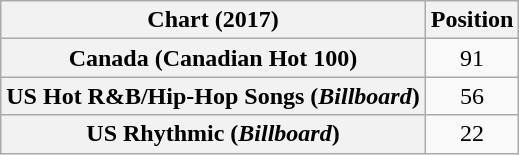<table class="wikitable sortable plainrowheaders" style="text-align:center">
<tr>
<th scope="col">Chart (2017)</th>
<th scope="col">Position</th>
</tr>
<tr>
<th scope="row">Canada (Canadian Hot 100)</th>
<td>91</td>
</tr>
<tr>
<th scope="row">US Hot R&B/Hip-Hop Songs (<em>Billboard</em>)</th>
<td>56</td>
</tr>
<tr>
<th scope="row">US Rhythmic (<em>Billboard</em>)</th>
<td>22</td>
</tr>
</table>
